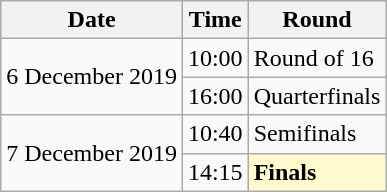<table class="wikitable">
<tr>
<th>Date</th>
<th>Time</th>
<th>Round</th>
</tr>
<tr>
<td rowspan="2">6 December 2019</td>
<td>10:00</td>
<td>Round of 16</td>
</tr>
<tr>
<td>16:00</td>
<td>Quarterfinals</td>
</tr>
<tr>
<td rowspan="2">7 December 2019</td>
<td>10:40</td>
<td>Semifinals</td>
</tr>
<tr>
<td>14:15</td>
<td style="background:lemonchiffon;"><strong>Finals</strong></td>
</tr>
</table>
